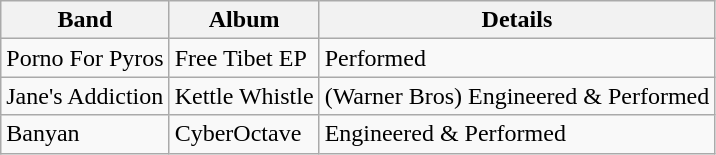<table class="wikitable" border="1">
<tr>
<th>Band</th>
<th>Album</th>
<th>Details</th>
</tr>
<tr>
<td>Porno For Pyros</td>
<td>Free Tibet EP</td>
<td>Performed</td>
</tr>
<tr>
<td>Jane's Addiction</td>
<td>Kettle Whistle</td>
<td>(Warner Bros) Engineered & Performed</td>
</tr>
<tr>
<td>Banyan</td>
<td>CyberOctave</td>
<td>Engineered & Performed</td>
</tr>
</table>
